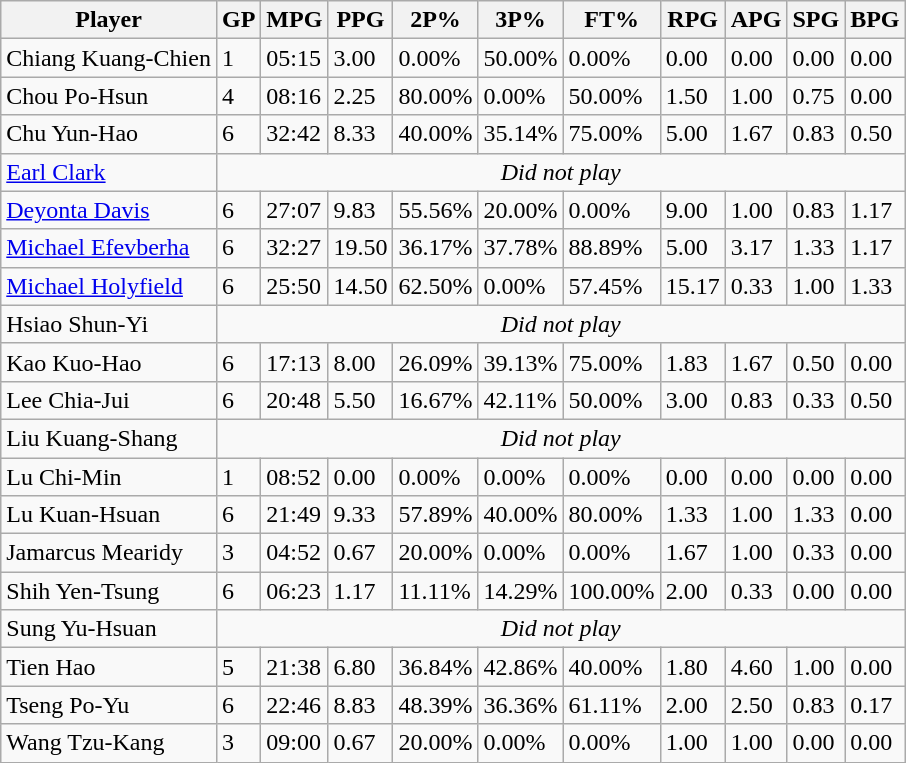<table class="wikitable">
<tr>
<th>Player</th>
<th>GP</th>
<th>MPG</th>
<th>PPG</th>
<th>2P%</th>
<th>3P%</th>
<th>FT%</th>
<th>RPG</th>
<th>APG</th>
<th>SPG</th>
<th>BPG</th>
</tr>
<tr>
<td>Chiang Kuang-Chien</td>
<td>1</td>
<td>05:15</td>
<td>3.00</td>
<td>0.00%</td>
<td>50.00%</td>
<td>0.00%</td>
<td>0.00</td>
<td>0.00</td>
<td>0.00</td>
<td>0.00</td>
</tr>
<tr>
<td>Chou Po-Hsun</td>
<td>4</td>
<td>08:16</td>
<td>2.25</td>
<td>80.00%</td>
<td>0.00%</td>
<td>50.00%</td>
<td>1.50</td>
<td>1.00</td>
<td>0.75</td>
<td>0.00</td>
</tr>
<tr>
<td>Chu Yun-Hao</td>
<td>6</td>
<td>32:42</td>
<td>8.33</td>
<td>40.00%</td>
<td>35.14%</td>
<td>75.00%</td>
<td>5.00</td>
<td>1.67</td>
<td>0.83</td>
<td>0.50</td>
</tr>
<tr>
<td><a href='#'>Earl Clark</a></td>
<td colspan=10 align=center><em>Did not play</em></td>
</tr>
<tr>
<td><a href='#'>Deyonta Davis</a></td>
<td>6</td>
<td>27:07</td>
<td>9.83</td>
<td>55.56%</td>
<td>20.00%</td>
<td>0.00%</td>
<td>9.00</td>
<td>1.00</td>
<td>0.83</td>
<td>1.17</td>
</tr>
<tr>
<td><a href='#'>Michael Efevberha</a></td>
<td>6</td>
<td>32:27</td>
<td>19.50</td>
<td>36.17%</td>
<td>37.78%</td>
<td>88.89%</td>
<td>5.00</td>
<td>3.17</td>
<td>1.33</td>
<td>1.17</td>
</tr>
<tr>
<td><a href='#'>Michael Holyfield</a></td>
<td>6</td>
<td>25:50</td>
<td>14.50</td>
<td>62.50%</td>
<td>0.00%</td>
<td>57.45%</td>
<td>15.17</td>
<td>0.33</td>
<td>1.00</td>
<td>1.33</td>
</tr>
<tr>
<td>Hsiao Shun-Yi</td>
<td colspan=10 align=center><em>Did not play</em></td>
</tr>
<tr>
<td>Kao Kuo-Hao</td>
<td>6</td>
<td>17:13</td>
<td>8.00</td>
<td>26.09%</td>
<td>39.13%</td>
<td>75.00%</td>
<td>1.83</td>
<td>1.67</td>
<td>0.50</td>
<td>0.00</td>
</tr>
<tr>
<td>Lee Chia-Jui</td>
<td>6</td>
<td>20:48</td>
<td>5.50</td>
<td>16.67%</td>
<td>42.11%</td>
<td>50.00%</td>
<td>3.00</td>
<td>0.83</td>
<td>0.33</td>
<td>0.50</td>
</tr>
<tr>
<td>Liu Kuang-Shang</td>
<td colspan=10 align=center><em>Did not play</em></td>
</tr>
<tr>
<td>Lu Chi-Min</td>
<td>1</td>
<td>08:52</td>
<td>0.00</td>
<td>0.00%</td>
<td>0.00%</td>
<td>0.00%</td>
<td>0.00</td>
<td>0.00</td>
<td>0.00</td>
<td>0.00</td>
</tr>
<tr>
<td>Lu Kuan-Hsuan</td>
<td>6</td>
<td>21:49</td>
<td>9.33</td>
<td>57.89%</td>
<td>40.00%</td>
<td>80.00%</td>
<td>1.33</td>
<td>1.00</td>
<td>1.33</td>
<td>0.00</td>
</tr>
<tr>
<td>Jamarcus Mearidy</td>
<td>3</td>
<td>04:52</td>
<td>0.67</td>
<td>20.00%</td>
<td>0.00%</td>
<td>0.00%</td>
<td>1.67</td>
<td>1.00</td>
<td>0.33</td>
<td>0.00</td>
</tr>
<tr>
<td>Shih Yen-Tsung</td>
<td>6</td>
<td>06:23</td>
<td>1.17</td>
<td>11.11%</td>
<td>14.29%</td>
<td>100.00%</td>
<td>2.00</td>
<td>0.33</td>
<td>0.00</td>
<td>0.00</td>
</tr>
<tr>
<td>Sung Yu-Hsuan</td>
<td colspan=10 align=center><em>Did not play</em></td>
</tr>
<tr>
<td>Tien Hao</td>
<td>5</td>
<td>21:38</td>
<td>6.80</td>
<td>36.84%</td>
<td>42.86%</td>
<td>40.00%</td>
<td>1.80</td>
<td>4.60</td>
<td>1.00</td>
<td>0.00</td>
</tr>
<tr>
<td>Tseng Po-Yu</td>
<td>6</td>
<td>22:46</td>
<td>8.83</td>
<td>48.39%</td>
<td>36.36%</td>
<td>61.11%</td>
<td>2.00</td>
<td>2.50</td>
<td>0.83</td>
<td>0.17</td>
</tr>
<tr>
<td>Wang Tzu-Kang</td>
<td>3</td>
<td>09:00</td>
<td>0.67</td>
<td>20.00%</td>
<td>0.00%</td>
<td>0.00%</td>
<td>1.00</td>
<td>1.00</td>
<td>0.00</td>
<td>0.00</td>
</tr>
</table>
